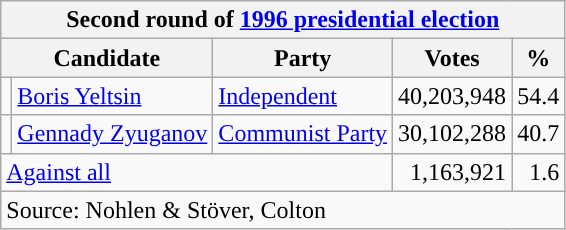<table class=wikitable style=text-align:right>
<tr>
<th colspan=7>Second round of <a href='#'>1996 presidential election</a></th>
</tr>
<tr>
<th colspan=2>Candidate</th>
<th>Party</th>
<th>Votes</th>
<th>%</th>
</tr>
<tr>
<td style="background-color: "></td>
<td align=left><a href='#'>Boris Yeltsin</a></td>
<td align=left><a href='#'>Independent</a></td>
<td>40,203,948</td>
<td>54.4</td>
</tr>
<tr>
<td style="background-color: "></td>
<td align=left><a href='#'>Gennady Zyuganov</a></td>
<td align=left><a href='#'>Communist Party</a></td>
<td>30,102,288</td>
<td>40.7</td>
</tr>
<tr>
<td align=left colspan=3><a href='#'>Against all</a></td>
<td>1,163,921</td>
<td>1.6</td>
</tr>
<tr>
<td align=left colspan=7>Source: Nohlen & Stöver, Colton</td>
</tr>
</table>
